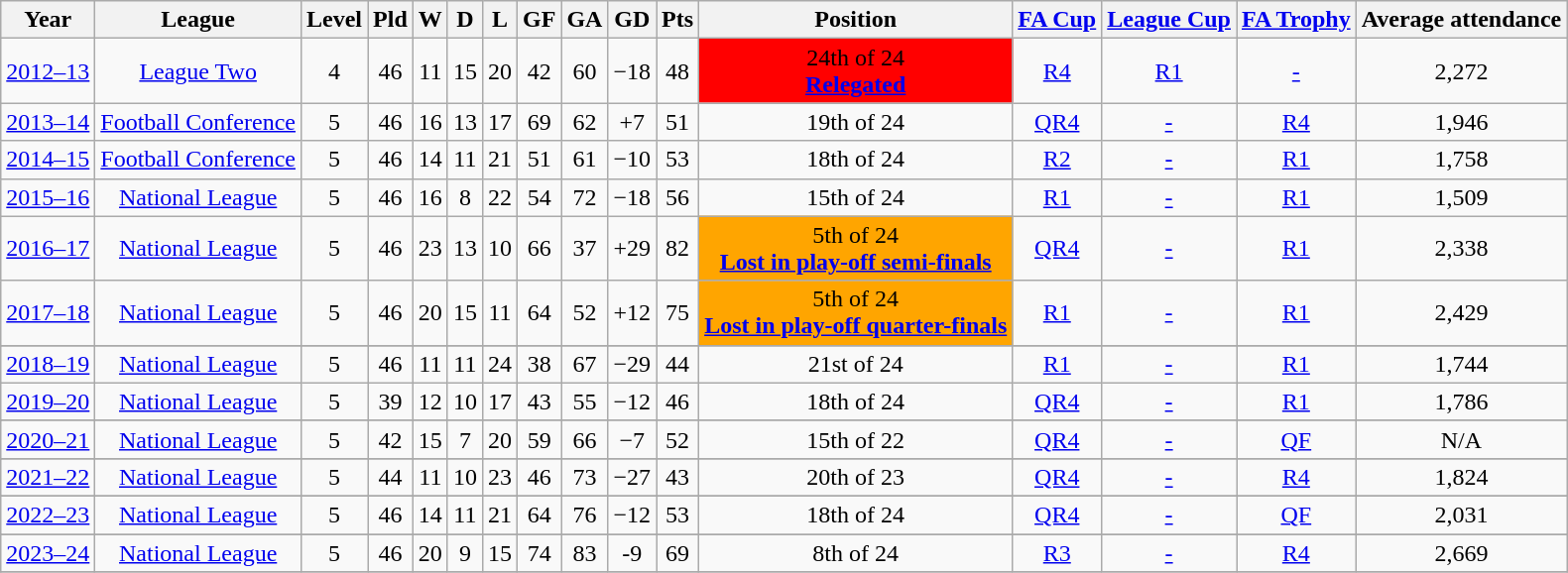<table class="wikitable">
<tr>
<th>Year</th>
<th>League</th>
<th>Level</th>
<th>Pld</th>
<th>W</th>
<th>D</th>
<th>L</th>
<th>GF</th>
<th>GA</th>
<th>GD</th>
<th>Pts</th>
<th>Position</th>
<th><a href='#'>FA Cup</a></th>
<th><a href='#'>League Cup</a></th>
<th><a href='#'>FA Trophy</a></th>
<th>Average attendance</th>
</tr>
<tr align="center">
<td><a href='#'>2012–13</a></td>
<td><a href='#'>League Two</a></td>
<td>4</td>
<td>46</td>
<td>11</td>
<td>15</td>
<td>20</td>
<td>42</td>
<td>60</td>
<td>−18</td>
<td>48</td>
<td align=center bgcolor="Red">24th of 24<br><strong><a href='#'>Relegated</a></strong></td>
<td><a href='#'>R4</a></td>
<td><a href='#'>R1</a></td>
<td><a href='#'>-</a></td>
<td>2,272</td>
</tr>
<tr align="center">
<td><a href='#'>2013–14</a></td>
<td><a href='#'>Football Conference</a></td>
<td>5</td>
<td>46</td>
<td>16</td>
<td>13</td>
<td>17</td>
<td>69</td>
<td>62</td>
<td>+7</td>
<td>51</td>
<td>19th of 24</td>
<td><a href='#'>QR4</a></td>
<td><a href='#'>-</a></td>
<td><a href='#'>R4</a></td>
<td>1,946</td>
</tr>
<tr align="center">
<td><a href='#'>2014–15</a></td>
<td><a href='#'>Football Conference</a></td>
<td>5</td>
<td>46</td>
<td>14</td>
<td>11</td>
<td>21</td>
<td>51</td>
<td>61</td>
<td>−10</td>
<td>53</td>
<td>18th of 24</td>
<td><a href='#'>R2</a></td>
<td><a href='#'>-</a></td>
<td><a href='#'>R1</a></td>
<td>1,758</td>
</tr>
<tr align="center">
<td><a href='#'>2015–16</a></td>
<td><a href='#'>National League</a></td>
<td>5</td>
<td>46</td>
<td>16</td>
<td>8</td>
<td>22</td>
<td>54</td>
<td>72</td>
<td>−18</td>
<td>56</td>
<td>15th of 24</td>
<td><a href='#'>R1</a></td>
<td><a href='#'>-</a></td>
<td><a href='#'>R1</a></td>
<td>1,509</td>
</tr>
<tr align="center">
<td><a href='#'>2016–17</a></td>
<td><a href='#'>National League</a></td>
<td>5</td>
<td>46</td>
<td>23</td>
<td>13</td>
<td>10</td>
<td>66</td>
<td>37</td>
<td>+29</td>
<td>82</td>
<td align=center bgcolor="Orange">5th of 24<br><strong><a href='#'>Lost in play-off semi-finals</a></strong></td>
<td><a href='#'>QR4</a></td>
<td><a href='#'>-</a></td>
<td><a href='#'>R1</a></td>
<td>2,338</td>
</tr>
<tr align="center">
<td><a href='#'>2017–18</a></td>
<td><a href='#'>National League</a></td>
<td>5</td>
<td>46</td>
<td>20</td>
<td>15</td>
<td>11</td>
<td>64</td>
<td>52</td>
<td>+12</td>
<td>75</td>
<td align=center bgcolor="Orange">5th of 24<br><strong><a href='#'>Lost in play-off quarter-finals</a></strong></td>
<td><a href='#'>R1</a></td>
<td><a href='#'>-</a></td>
<td><a href='#'>R1</a></td>
<td>2,429</td>
</tr>
<tr>
</tr>
<tr align="center">
<td><a href='#'>2018–19</a></td>
<td><a href='#'>National League</a></td>
<td>5</td>
<td>46</td>
<td>11</td>
<td>11</td>
<td>24</td>
<td>38</td>
<td>67</td>
<td>−29</td>
<td>44</td>
<td>21st of 24</td>
<td><a href='#'>R1</a></td>
<td><a href='#'>-</a></td>
<td><a href='#'>R1</a></td>
<td>1,744</td>
</tr>
<tr align="center">
<td><a href='#'>2019–20</a></td>
<td><a href='#'>National League</a></td>
<td>5</td>
<td>39</td>
<td>12</td>
<td>10</td>
<td>17</td>
<td>43</td>
<td>55</td>
<td>−12</td>
<td>46</td>
<td>18th of 24</td>
<td><a href='#'>QR4</a></td>
<td><a href='#'>-</a></td>
<td><a href='#'>R1</a></td>
<td>1,786</td>
</tr>
<tr>
</tr>
<tr align="center">
<td><a href='#'>2020–21</a></td>
<td><a href='#'>National League</a></td>
<td>5</td>
<td>42</td>
<td>15</td>
<td>7</td>
<td>20</td>
<td>59</td>
<td>66</td>
<td>−7</td>
<td>52</td>
<td>15th of 22</td>
<td><a href='#'>QR4</a></td>
<td><a href='#'>-</a></td>
<td><a href='#'>QF</a></td>
<td>N/A</td>
</tr>
<tr>
</tr>
<tr align="center">
<td><a href='#'>2021–22</a></td>
<td><a href='#'>National League</a></td>
<td>5</td>
<td>44</td>
<td>11</td>
<td>10</td>
<td>23</td>
<td>46</td>
<td>73</td>
<td>−27</td>
<td>43</td>
<td>20th of 23</td>
<td><a href='#'>QR4</a></td>
<td><a href='#'>-</a></td>
<td><a href='#'>R4</a></td>
<td>1,824</td>
</tr>
<tr>
</tr>
<tr align="center">
<td><a href='#'>2022–23</a></td>
<td><a href='#'>National League</a></td>
<td>5</td>
<td>46</td>
<td>14</td>
<td>11</td>
<td>21</td>
<td>64</td>
<td>76</td>
<td>−12</td>
<td>53</td>
<td>18th of 24</td>
<td><a href='#'>QR4</a></td>
<td><a href='#'>-</a></td>
<td><a href='#'>QF</a></td>
<td>2,031</td>
</tr>
<tr>
</tr>
<tr align="center">
<td><a href='#'>2023–24</a></td>
<td><a href='#'>National League</a></td>
<td>5</td>
<td>46</td>
<td>20</td>
<td>9</td>
<td>15</td>
<td>74</td>
<td>83</td>
<td>-9</td>
<td>69</td>
<td>8th of 24</td>
<td><a href='#'>R3</a></td>
<td><a href='#'>-</a></td>
<td><a href='#'>R4</a></td>
<td>2,669</td>
</tr>
<tr>
</tr>
</table>
